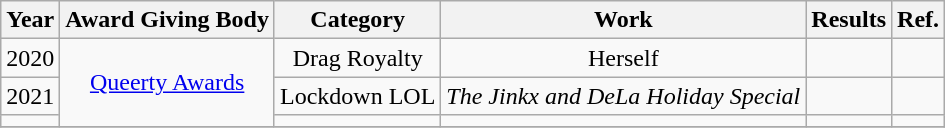<table class="wikitable sortable" >
<tr>
<th>Year</th>
<th>Award Giving Body</th>
<th>Category</th>
<th>Work</th>
<th>Results</th>
<th>Ref.</th>
</tr>
<tr>
<td style="text-align:center">2020</td>
<td rowspan="3" style="text-align:center"><a href='#'>Queerty Awards</a></td>
<td style="text-align:center">Drag Royalty</td>
<td style="text-align:center">Herself</td>
<td></td>
<td style="text-align:center"></td>
</tr>
<tr>
<td style="text-align:center">2021</td>
<td style="text-align:center">Lockdown LOL</td>
<td style="text-align:center"><em>The Jinkx and DeLa Holiday Special</em></td>
<td></td>
<td style="text-align:center"></td>
</tr>
<tr>
<td></td>
<td></td>
<td></td>
<td></td>
<td></td>
</tr>
<tr>
</tr>
</table>
